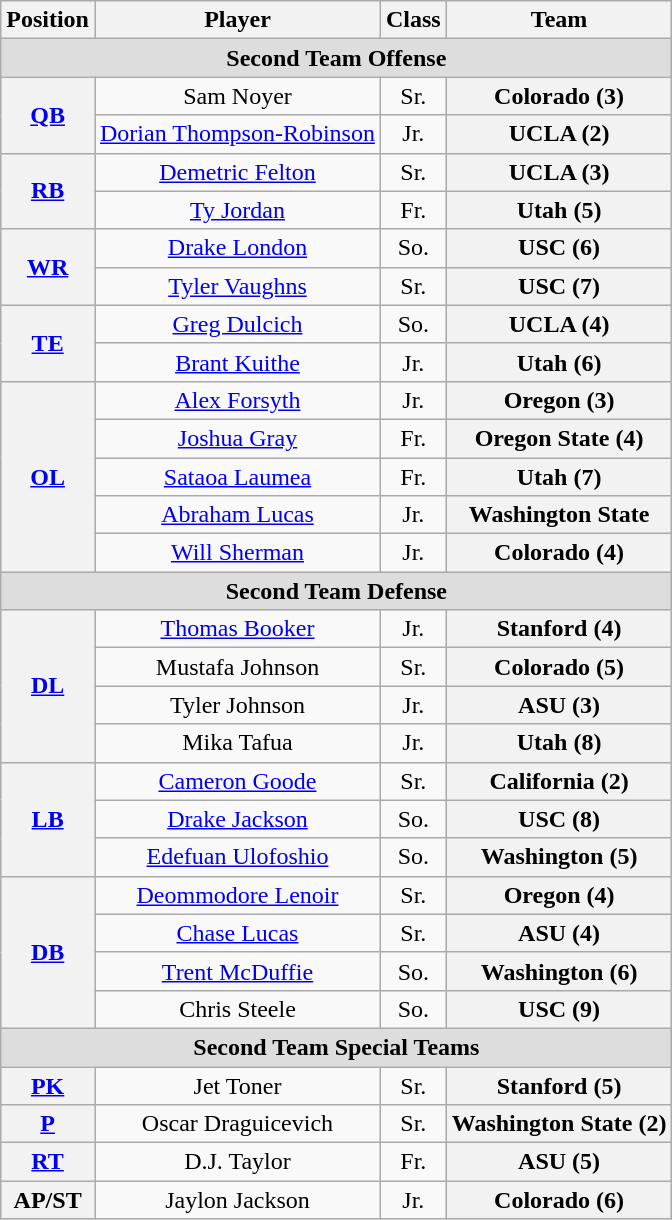<table class="wikitable">
<tr>
<th>Position</th>
<th>Player</th>
<th>Class</th>
<th>Team</th>
</tr>
<tr>
<td colspan="4" style="text-align:center; background:#ddd;"><strong>Second Team Offense</strong></td>
</tr>
<tr style="text-align:center;">
<th rowspan="2"><a href='#'>QB</a></th>
<td>Sam Noyer</td>
<td>Sr.</td>
<th style=>Colorado (3)</th>
</tr>
<tr style="text-align:center;">
<td><a href='#'>Dorian Thompson-Robinson</a></td>
<td>Jr.</td>
<th style=>UCLA (2)</th>
</tr>
<tr style="text-align:center;">
<th rowspan="2"><a href='#'>RB</a></th>
<td><a href='#'>Demetric Felton</a></td>
<td>Sr.</td>
<th style=>UCLA (3)</th>
</tr>
<tr style="text-align:center;">
<td><a href='#'>Ty Jordan</a></td>
<td>Fr.</td>
<th style=>Utah (5)</th>
</tr>
<tr style="text-align:center;">
<th rowspan="2"><a href='#'>WR</a></th>
<td><a href='#'>Drake London</a></td>
<td>So.</td>
<th style=>USC (6)</th>
</tr>
<tr style="text-align:center;">
<td><a href='#'>Tyler Vaughns</a></td>
<td>Sr.</td>
<th style=>USC (7)</th>
</tr>
<tr style="text-align:center;">
<th rowspan="2"><a href='#'>TE</a></th>
<td><a href='#'>Greg Dulcich</a></td>
<td>So.</td>
<th style=>UCLA (4)</th>
</tr>
<tr style="text-align:center;">
<td><a href='#'>Brant Kuithe</a></td>
<td>Jr.</td>
<th style=>Utah (6)</th>
</tr>
<tr style="text-align:center;">
<th rowspan="5"><a href='#'>OL</a></th>
<td><a href='#'>Alex Forsyth</a></td>
<td>Jr.</td>
<th style=>Oregon (3)</th>
</tr>
<tr style="text-align:center;">
<td><a href='#'>Joshua Gray</a></td>
<td>Fr.</td>
<th style=>Oregon State (4)</th>
</tr>
<tr style="text-align:center;">
<td><a href='#'>Sataoa Laumea</a></td>
<td>Fr.</td>
<th style=>Utah (7)</th>
</tr>
<tr style="text-align:center;">
<td><a href='#'>Abraham Lucas</a></td>
<td>Jr.</td>
<th style=>Washington State</th>
</tr>
<tr style="text-align:center;">
<td><a href='#'>Will Sherman</a></td>
<td>Jr.</td>
<th style=>Colorado (4)</th>
</tr>
<tr style="text-align:center;">
<td colspan="4" style="text-align:center; background:#ddd;"><strong>Second Team Defense</strong></td>
</tr>
<tr style="text-align:center;">
<th rowspan="4"><a href='#'>DL</a></th>
<td><a href='#'>Thomas Booker</a></td>
<td>Jr.</td>
<th style=>Stanford (4)</th>
</tr>
<tr style="text-align:center;">
<td>Mustafa Johnson</td>
<td>Sr.</td>
<th style=>Colorado (5)</th>
</tr>
<tr style="text-align:center;">
<td>Tyler Johnson</td>
<td>Jr.</td>
<th style=>ASU (3)</th>
</tr>
<tr style="text-align:center;">
<td>Mika Tafua</td>
<td>Jr.</td>
<th style=>Utah (8)</th>
</tr>
<tr style="text-align:center;">
<th rowspan="3"><a href='#'>LB</a></th>
<td><a href='#'>Cameron Goode</a></td>
<td>Sr.</td>
<th style=>California (2)</th>
</tr>
<tr style="text-align:center;">
<td><a href='#'>Drake Jackson</a></td>
<td>So.</td>
<th style=>USC (8)</th>
</tr>
<tr style="text-align:center;">
<td><a href='#'>Edefuan Ulofoshio</a></td>
<td>So.</td>
<th style=>Washington (5)</th>
</tr>
<tr style="text-align:center;">
<th rowspan="4"><a href='#'>DB</a></th>
<td><a href='#'>Deommodore Lenoir</a></td>
<td>Sr.</td>
<th style=>Oregon (4)</th>
</tr>
<tr style="text-align:center;">
<td><a href='#'>Chase Lucas</a></td>
<td>Sr.</td>
<th style=>ASU (4)</th>
</tr>
<tr style="text-align:center;">
<td><a href='#'>Trent McDuffie</a></td>
<td>So.</td>
<th style=>Washington (6)</th>
</tr>
<tr style="text-align:center;">
<td>Chris Steele</td>
<td>So.</td>
<th style=>USC (9)</th>
</tr>
<tr>
<td colspan="4" style="text-align:center; background:#ddd;"><strong>Second Team Special Teams</strong></td>
</tr>
<tr style="text-align:center;">
<th rowspan="1"><a href='#'>PK</a></th>
<td>Jet Toner</td>
<td>Sr.</td>
<th style=>Stanford (5)</th>
</tr>
<tr style="text-align:center;">
<th rowspan="1"><a href='#'>P</a></th>
<td>Oscar Draguicevich</td>
<td>Sr.</td>
<th style=>Washington State (2)</th>
</tr>
<tr style="text-align:center;">
<th rowspan="1"><a href='#'>RT</a></th>
<td>D.J. Taylor</td>
<td>Fr.</td>
<th style=>ASU (5)</th>
</tr>
<tr style="text-align:center;">
<th rowspan="1">AP/ST</th>
<td>Jaylon Jackson</td>
<td>Jr.</td>
<th style=>Colorado (6)</th>
</tr>
</table>
